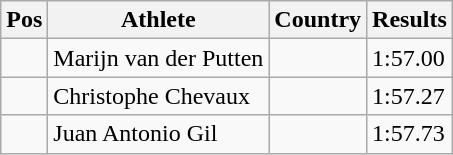<table class="wikitable">
<tr>
<th>Pos</th>
<th>Athlete</th>
<th>Country</th>
<th>Results</th>
</tr>
<tr>
<td align="center"></td>
<td>Marijn van der Putten</td>
<td></td>
<td>1:57.00</td>
</tr>
<tr>
<td align="center"></td>
<td>Christophe Chevaux</td>
<td></td>
<td>1:57.27</td>
</tr>
<tr>
<td align="center"></td>
<td>Juan Antonio Gil</td>
<td></td>
<td>1:57.73</td>
</tr>
</table>
